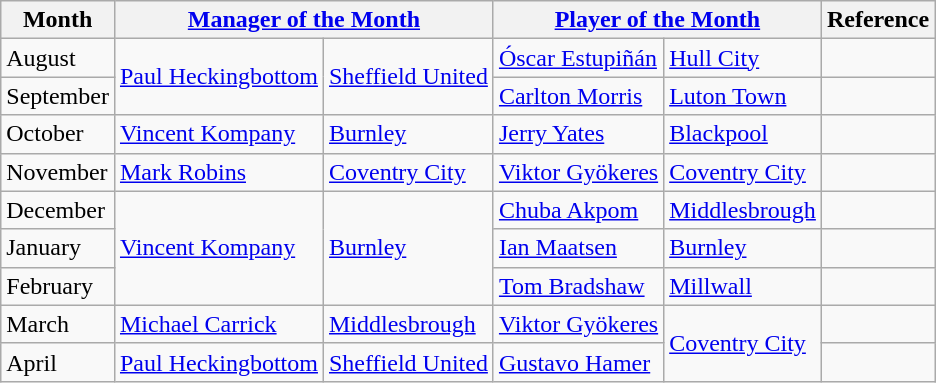<table class="wikitable">
<tr>
<th>Month</th>
<th colspan="2"><a href='#'>Manager of the Month</a></th>
<th colspan="2"><a href='#'>Player of the Month</a></th>
<th>Reference</th>
</tr>
<tr>
<td>August</td>
<td rowspan="2"> <a href='#'>Paul Heckingbottom</a></td>
<td rowspan="2"><a href='#'>Sheffield United</a></td>
<td> <a href='#'>Óscar Estupiñán</a></td>
<td><a href='#'>Hull City</a></td>
<td></td>
</tr>
<tr>
<td>September</td>
<td> <a href='#'>Carlton Morris</a></td>
<td><a href='#'>Luton Town</a></td>
<td></td>
</tr>
<tr>
<td>October</td>
<td> <a href='#'>Vincent Kompany</a></td>
<td><a href='#'>Burnley</a></td>
<td> <a href='#'>Jerry Yates</a></td>
<td><a href='#'>Blackpool</a></td>
<td></td>
</tr>
<tr>
<td>November</td>
<td> <a href='#'>Mark Robins</a></td>
<td><a href='#'>Coventry City</a></td>
<td> <a href='#'>Viktor Gyökeres</a></td>
<td><a href='#'>Coventry City</a></td>
<td></td>
</tr>
<tr>
<td>December</td>
<td rowspan="3"> <a href='#'>Vincent Kompany</a></td>
<td rowspan="3"><a href='#'>Burnley</a></td>
<td> <a href='#'>Chuba Akpom</a></td>
<td><a href='#'>Middlesbrough</a></td>
<td></td>
</tr>
<tr>
<td>January</td>
<td> <a href='#'>Ian Maatsen</a></td>
<td><a href='#'>Burnley</a></td>
<td></td>
</tr>
<tr>
<td>February</td>
<td> <a href='#'>Tom Bradshaw</a></td>
<td><a href='#'>Millwall</a></td>
<td></td>
</tr>
<tr>
<td>March</td>
<td> <a href='#'>Michael Carrick</a></td>
<td><a href='#'>Middlesbrough</a></td>
<td> <a href='#'>Viktor Gyökeres</a></td>
<td rowspan="2"><a href='#'>Coventry City</a></td>
<td></td>
</tr>
<tr>
<td>April</td>
<td> <a href='#'>Paul Heckingbottom</a></td>
<td><a href='#'>Sheffield United</a></td>
<td> <a href='#'>Gustavo Hamer</a></td>
<td></td>
</tr>
</table>
